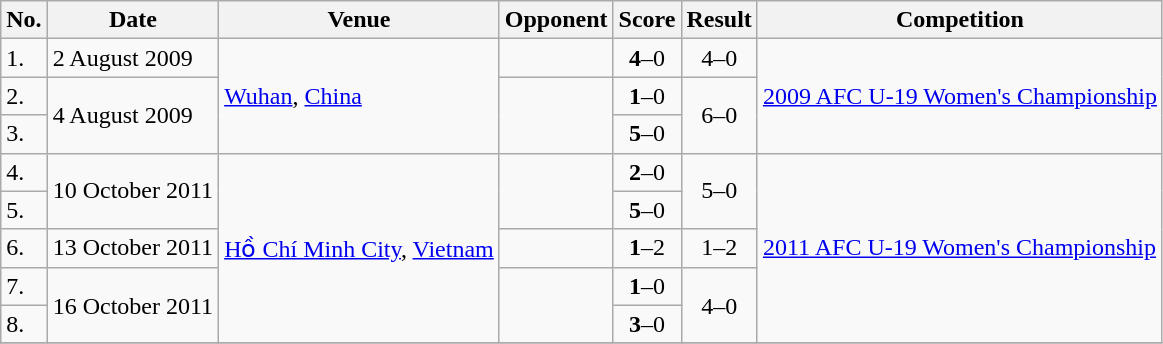<table class="wikitable">
<tr>
<th>No.</th>
<th>Date</th>
<th>Venue</th>
<th>Opponent</th>
<th>Score</th>
<th>Result</th>
<th>Competition</th>
</tr>
<tr>
<td>1.</td>
<td>2 August 2009</td>
<td rowspan=3><a href='#'>Wuhan</a>, <a href='#'>China</a></td>
<td></td>
<td align=center><strong>4</strong>–0</td>
<td align=center>4–0</td>
<td rowspan=3><a href='#'>2009 AFC U-19 Women's Championship</a></td>
</tr>
<tr>
<td>2.</td>
<td rowspan=2>4 August 2009</td>
<td rowspan=2></td>
<td align=center><strong>1</strong>–0</td>
<td rowspan=2 align=center>6–0</td>
</tr>
<tr>
<td>3.</td>
<td align=center><strong>5</strong>–0</td>
</tr>
<tr>
<td>4.</td>
<td rowspan=2>10 October 2011</td>
<td rowspan=5><a href='#'>Hồ Chí Minh City</a>, <a href='#'>Vietnam</a></td>
<td rowspan=2></td>
<td align=center><strong>2</strong>–0</td>
<td rowspan=2 align=center>5–0</td>
<td rowspan=5><a href='#'>2011 AFC U-19 Women's Championship</a></td>
</tr>
<tr>
<td>5.</td>
<td align=center><strong>5</strong>–0</td>
</tr>
<tr>
<td>6.</td>
<td>13 October 2011</td>
<td></td>
<td align=center><strong>1</strong>–2</td>
<td align=center>1–2</td>
</tr>
<tr>
<td>7.</td>
<td rowspan=2>16 October 2011</td>
<td rowspan=2></td>
<td align=center><strong>1</strong>–0</td>
<td rowspan=2 align=center>4–0</td>
</tr>
<tr>
<td>8.</td>
<td align=center><strong>3</strong>–0</td>
</tr>
<tr>
</tr>
</table>
